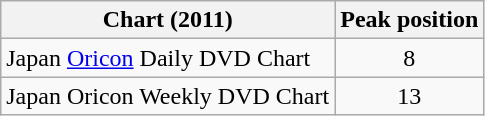<table class="wikitable">
<tr>
<th>Chart (2011)</th>
<th>Peak position</th>
</tr>
<tr>
<td>Japan <a href='#'>Oricon</a> Daily DVD Chart</td>
<td align="center">8</td>
</tr>
<tr>
<td>Japan Oricon Weekly DVD Chart</td>
<td align="center">13</td>
</tr>
</table>
